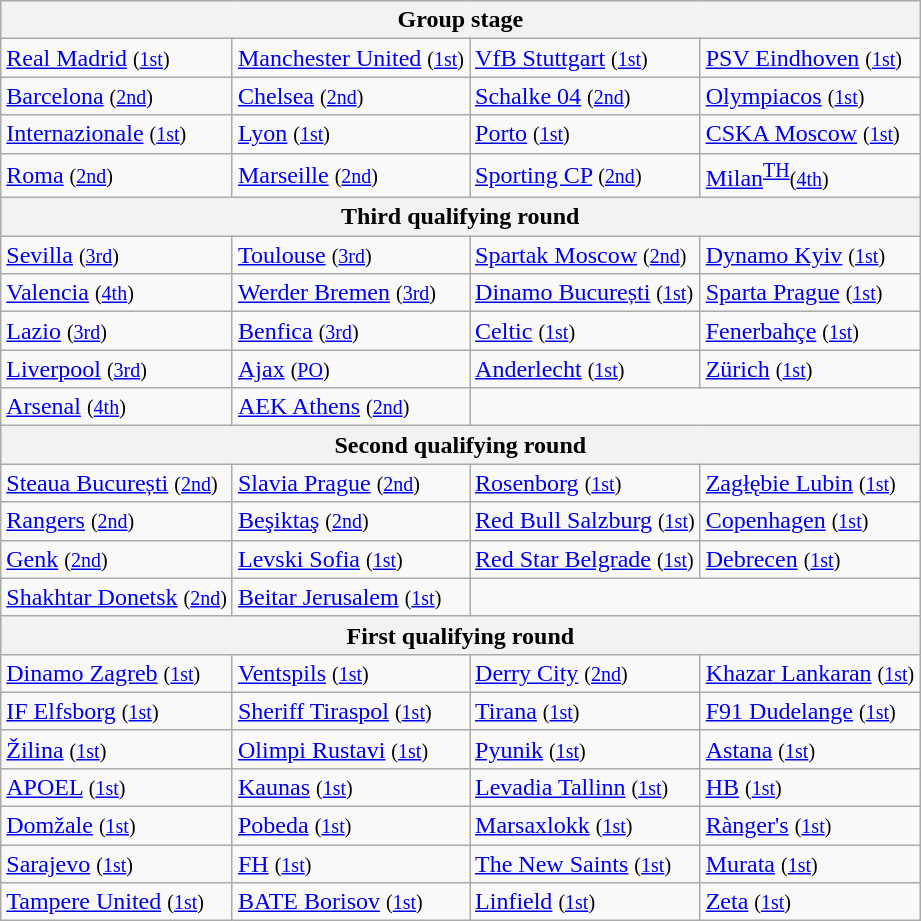<table class="wikitable">
<tr>
<th colspan="4">Group stage</th>
</tr>
<tr>
<td> <a href='#'>Real Madrid</a> <small>(<a href='#'>1st</a>)</small></td>
<td> <a href='#'>Manchester United</a> <small>(<a href='#'>1st</a>)</small></td>
<td> <a href='#'>VfB Stuttgart</a> <small>(<a href='#'>1st</a>)</small></td>
<td> <a href='#'>PSV Eindhoven</a> <small>(<a href='#'>1st</a>)</small></td>
</tr>
<tr>
<td> <a href='#'>Barcelona</a> <small>(<a href='#'>2nd</a>)</small></td>
<td> <a href='#'>Chelsea</a> <small>(<a href='#'>2nd</a>)</small></td>
<td> <a href='#'>Schalke 04</a> <small>(<a href='#'>2nd</a>)</small></td>
<td> <a href='#'>Olympiacos</a> <small>(<a href='#'>1st</a>)</small></td>
</tr>
<tr>
<td> <a href='#'>Internazionale</a> <small>(<a href='#'>1st</a>)</small></td>
<td> <a href='#'>Lyon</a> <small>(<a href='#'>1st</a>)</small></td>
<td> <a href='#'>Porto</a> <small>(<a href='#'>1st</a>)</small></td>
<td> <a href='#'>CSKA Moscow</a> <small>(<a href='#'>1st</a>)</small></td>
</tr>
<tr>
<td> <a href='#'>Roma</a> <small>(<a href='#'>2nd</a>)</small></td>
<td> <a href='#'>Marseille</a> <small>(<a href='#'>2nd</a>)</small></td>
<td> <a href='#'>Sporting CP</a> <small>(<a href='#'>2nd</a>)</small></td>
<td> <a href='#'>Milan</a><sup><a href='#'>TH</a></sup><small>(<a href='#'>4th</a>)</small></td>
</tr>
<tr>
<th colspan="4">Third qualifying round</th>
</tr>
<tr>
<td> <a href='#'>Sevilla</a> <small>(<a href='#'>3rd</a>)</small></td>
<td> <a href='#'>Toulouse</a> <small>(<a href='#'>3rd</a>)</small></td>
<td> <a href='#'>Spartak Moscow</a> <small>(<a href='#'>2nd</a>)</small></td>
<td> <a href='#'>Dynamo Kyiv</a> <small>(<a href='#'>1st</a>)</small></td>
</tr>
<tr>
<td> <a href='#'>Valencia</a> <small>(<a href='#'>4th</a>)</small></td>
<td> <a href='#'>Werder Bremen</a> <small>(<a href='#'>3rd</a>)</small></td>
<td> <a href='#'>Dinamo București</a> <small>(<a href='#'>1st</a>)</small></td>
<td> <a href='#'>Sparta Prague</a> <small>(<a href='#'>1st</a>)</small></td>
</tr>
<tr>
<td> <a href='#'>Lazio</a> <small>(<a href='#'>3rd</a>)</small></td>
<td> <a href='#'>Benfica</a> <small>(<a href='#'>3rd</a>)</small></td>
<td> <a href='#'>Celtic</a> <small>(<a href='#'>1st</a>)</small></td>
<td> <a href='#'>Fenerbahçe</a> <small>(<a href='#'>1st</a>)</small></td>
</tr>
<tr>
<td> <a href='#'>Liverpool</a> <small>(<a href='#'>3rd</a>)</small></td>
<td> <a href='#'>Ajax</a> <small>(<a href='#'>PO</a>)</small></td>
<td> <a href='#'>Anderlecht</a> <small>(<a href='#'>1st</a>)</small></td>
<td> <a href='#'>Zürich</a> <small>(<a href='#'>1st</a>)</small></td>
</tr>
<tr>
<td> <a href='#'>Arsenal</a> <small>(<a href='#'>4th</a>)</small></td>
<td> <a href='#'>AEK Athens</a> <small>(<a href='#'>2nd</a>)</small></td>
<td colspan="2"></td>
</tr>
<tr>
<th colspan="4">Second qualifying round</th>
</tr>
<tr>
<td> <a href='#'>Steaua București</a> <small>(<a href='#'>2nd</a>)</small></td>
<td> <a href='#'>Slavia Prague</a> <small>(<a href='#'>2nd</a>)</small></td>
<td> <a href='#'>Rosenborg</a> <small>(<a href='#'>1st</a>)</small></td>
<td> <a href='#'>Zagłębie Lubin</a> <small>(<a href='#'>1st</a>)</small></td>
</tr>
<tr>
<td> <a href='#'>Rangers</a> <small>(<a href='#'>2nd</a>)</small></td>
<td> <a href='#'>Beşiktaş</a> <small>(<a href='#'>2nd</a>)</small></td>
<td> <a href='#'>Red Bull Salzburg</a> <small>(<a href='#'>1st</a>)</small></td>
<td> <a href='#'>Copenhagen</a> <small>(<a href='#'>1st</a>)</small></td>
</tr>
<tr>
<td> <a href='#'>Genk</a> <small>(<a href='#'>2nd</a>)</small></td>
<td> <a href='#'>Levski Sofia</a> <small>(<a href='#'>1st</a>)</small></td>
<td> <a href='#'>Red Star Belgrade</a> <small>(<a href='#'>1st</a>)</small></td>
<td> <a href='#'>Debrecen</a> <small>(<a href='#'>1st</a>)</small></td>
</tr>
<tr>
<td> <a href='#'>Shakhtar Donetsk</a> <small>(<a href='#'>2nd</a>)</small></td>
<td> <a href='#'>Beitar Jerusalem</a> <small>(<a href='#'>1st</a>)</small></td>
<td colspan="2"></td>
</tr>
<tr>
<th colspan="4">First qualifying round</th>
</tr>
<tr>
<td> <a href='#'>Dinamo Zagreb</a> <small>(<a href='#'>1st</a>)</small></td>
<td> <a href='#'>Ventspils</a> <small>(<a href='#'>1st</a>)</small></td>
<td> <a href='#'>Derry City</a> <small>(<a href='#'>2nd</a>)</small></td>
<td> <a href='#'>Khazar Lankaran</a> <small>(<a href='#'>1st</a>)</small></td>
</tr>
<tr>
<td> <a href='#'>IF Elfsborg</a> <small>(<a href='#'>1st</a>)</small></td>
<td> <a href='#'>Sheriff Tiraspol</a> <small>(<a href='#'>1st</a>)</small></td>
<td> <a href='#'>Tirana</a> <small>(<a href='#'>1st</a>)</small></td>
<td> <a href='#'>F91 Dudelange</a> <small>(<a href='#'>1st</a>)</small></td>
</tr>
<tr>
<td> <a href='#'>Žilina</a> <small>(<a href='#'>1st</a>)</small></td>
<td> <a href='#'>Olimpi Rustavi</a> <small>(<a href='#'>1st</a>)</small></td>
<td> <a href='#'>Pyunik</a> <small>(<a href='#'>1st</a>)</small></td>
<td> <a href='#'>Astana</a> <small>(<a href='#'>1st</a>)</small></td>
</tr>
<tr>
<td> <a href='#'>APOEL</a> <small>(<a href='#'>1st</a>)</small></td>
<td> <a href='#'>Kaunas</a> <small>(<a href='#'>1st</a>)</small></td>
<td> <a href='#'>Levadia Tallinn</a> <small>(<a href='#'>1st</a>)</small></td>
<td> <a href='#'>HB</a> <small>(<a href='#'>1st</a>)</small></td>
</tr>
<tr>
<td> <a href='#'>Domžale</a> <small>(<a href='#'>1st</a>)</small></td>
<td> <a href='#'>Pobeda</a> <small>(<a href='#'>1st</a>)</small></td>
<td> <a href='#'>Marsaxlokk</a> <small>(<a href='#'>1st</a>)</small></td>
<td> <a href='#'>Rànger's</a> <small>(<a href='#'>1st</a>)</small></td>
</tr>
<tr>
<td> <a href='#'>Sarajevo</a> <small>(<a href='#'>1st</a>)</small></td>
<td> <a href='#'>FH</a> <small>(<a href='#'>1st</a>)</small></td>
<td> <a href='#'>The New Saints</a> <small>(<a href='#'>1st</a>)</small></td>
<td> <a href='#'>Murata</a> <small>(<a href='#'>1st</a>)</small></td>
</tr>
<tr>
<td> <a href='#'>Tampere United</a> <small>(<a href='#'>1st</a>)</small></td>
<td> <a href='#'>BATE Borisov</a> <small>(<a href='#'>1st</a>)</small></td>
<td> <a href='#'>Linfield</a> <small>(<a href='#'>1st</a>)</small></td>
<td> <a href='#'>Zeta</a> <small>(<a href='#'>1st</a>)</small></td>
</tr>
</table>
